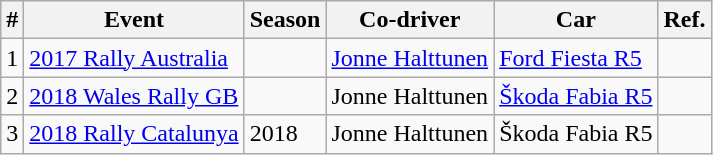<table class="wikitable">
<tr>
<th>#</th>
<th>Event</th>
<th>Season</th>
<th>Co-driver</th>
<th>Car</th>
<th>Ref.</th>
</tr>
<tr>
<td>1</td>
<td> <a href='#'>2017 Rally Australia</a></td>
<td></td>
<td> <a href='#'>Jonne Halttunen</a></td>
<td><a href='#'>Ford Fiesta R5</a></td>
<td align="center"></td>
</tr>
<tr>
<td>2</td>
<td> <a href='#'>2018 Wales Rally GB</a></td>
<td></td>
<td> Jonne Halttunen</td>
<td><a href='#'>Škoda Fabia R5</a></td>
<td align="center"></td>
</tr>
<tr>
<td>3</td>
<td> <a href='#'>2018 Rally Catalunya</a></td>
<td>2018</td>
<td> Jonne Halttunen</td>
<td>Škoda Fabia R5</td>
<td align="center"></td>
</tr>
</table>
